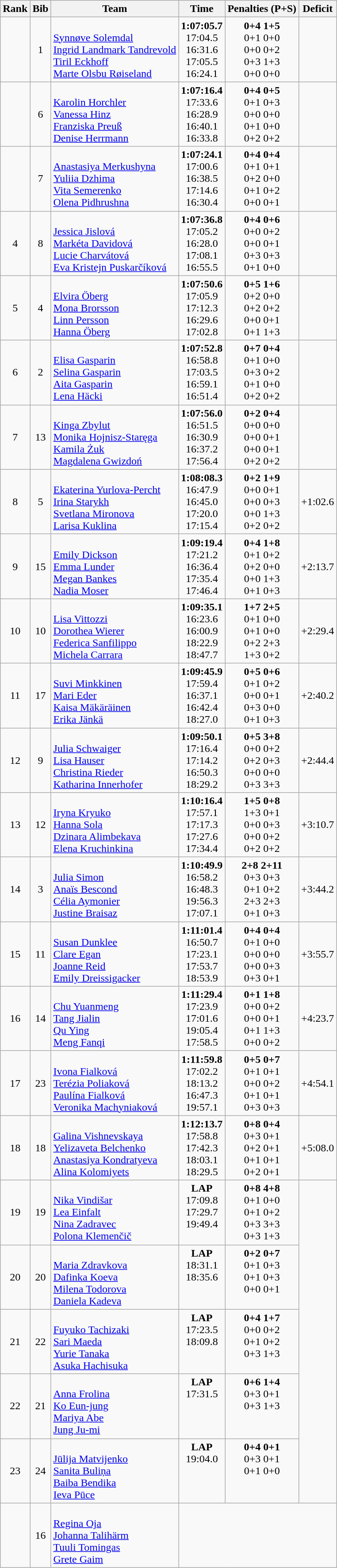<table class="wikitable sortable" style="text-align:center">
<tr>
<th>Rank</th>
<th>Bib</th>
<th>Team</th>
<th>Time</th>
<th>Penalties (P+S)</th>
<th>Deficit</th>
</tr>
<tr>
<td></td>
<td>1</td>
<td align=left><br><a href='#'>Synnøve Solemdal</a><br><a href='#'>Ingrid Landmark Tandrevold</a><br><a href='#'>Tiril Eckhoff</a><br><a href='#'>Marte Olsbu Røiseland</a></td>
<td><strong>1:07:05.7</strong><br>17:04.5<br>16:31.6<br>17:05.5<br>16:24.1</td>
<td><strong>0+4 1+5</strong><br>0+1 0+0<br>0+0 0+2<br>0+3 1+3<br>0+0 0+0</td>
<td></td>
</tr>
<tr>
<td></td>
<td>6</td>
<td align=left><br><a href='#'>Karolin Horchler</a><br><a href='#'>Vanessa Hinz</a><br><a href='#'>Franziska Preuß</a><br><a href='#'>Denise Herrmann</a></td>
<td><strong>1:07:16.4</strong><br>17:33.6<br>16:28.9<br>16:40.1<br>16:33.8</td>
<td><strong>0+4 0+5</strong><br>0+1 0+3<br>0+0 0+0<br>0+1 0+0<br>0+2 0+2</td>
<td></td>
</tr>
<tr>
<td></td>
<td>7</td>
<td align=left><br><a href='#'>Anastasiya Merkushyna</a><br><a href='#'>Yuliia Dzhima</a><br><a href='#'>Vita Semerenko</a><br><a href='#'>Olena Pidhrushna</a></td>
<td><strong>1:07:24.1</strong><br>17:00.6<br>16:38.5<br>17:14.6<br>16:30.4</td>
<td><strong>0+4 0+4</strong><br>0+1 0+1<br>0+2 0+0<br>0+1 0+2<br>0+0 0+1</td>
<td></td>
</tr>
<tr>
<td>4</td>
<td>8</td>
<td align=left><br><a href='#'>Jessica Jislová</a><br><a href='#'>Markéta Davidová</a><br><a href='#'>Lucie Charvátová</a><br><a href='#'>Eva Kristejn Puskarčíková</a></td>
<td><strong>1:07:36.8</strong><br>17:05.2<br>16:28.0<br>17:08.1<br>16:55.5</td>
<td><strong>0+4 0+6</strong><br>0+0 0+2<br>0+0 0+1<br>0+3 0+3<br>0+1 0+0</td>
<td></td>
</tr>
<tr>
<td>5</td>
<td>4</td>
<td align=left><br><a href='#'>Elvira Öberg</a><br><a href='#'>Mona Brorsson</a><br><a href='#'>Linn Persson</a><br><a href='#'>Hanna Öberg</a></td>
<td><strong>1:07:50.6</strong><br>17:05.9<br>17:12.3<br>16:29.6<br>17:02.8</td>
<td><strong>0+5 1+6</strong><br>0+2 0+0<br>0+2 0+2<br>0+0 0+1<br>0+1 1+3</td>
<td></td>
</tr>
<tr>
<td>6</td>
<td>2</td>
<td align=left><br><a href='#'>Elisa Gasparin</a><br><a href='#'>Selina Gasparin</a><br><a href='#'>Aita Gasparin</a><br><a href='#'>Lena Häcki</a></td>
<td><strong>1:07:52.8</strong><br>16:58.8<br>17:03.5<br>16:59.1<br>16:51.4</td>
<td><strong>0+7 0+4</strong><br>0+1 0+0<br>0+3 0+2<br>0+1 0+0<br>0+2 0+2</td>
<td></td>
</tr>
<tr>
<td>7</td>
<td>13</td>
<td align=left><br><a href='#'>Kinga Zbylut</a><br><a href='#'>Monika Hojnisz-Staręga</a><br><a href='#'>Kamila Żuk</a><br><a href='#'>Magdalena Gwizdoń</a></td>
<td><strong>1:07:56.0</strong><br>16:51.5<br>16:30.9<br>16:37.2<br>17:56.4</td>
<td><strong>0+2 0+4</strong><br>0+0 0+0<br>0+0 0+1<br>0+0 0+1<br>0+2 0+2</td>
<td></td>
</tr>
<tr>
<td>8</td>
<td>5</td>
<td align=left><br><a href='#'>Ekaterina Yurlova-Percht</a><br><a href='#'>Irina Starykh</a><br><a href='#'>Svetlana Mironova</a><br><a href='#'>Larisa Kuklina</a></td>
<td><strong>1:08:08.3</strong><br>16:47.9<br>16:45.0<br>17:20.0<br>17:15.4</td>
<td><strong>0+2 1+9</strong><br>0+0 0+1<br>0+0 0+3<br>0+0 1+3<br>0+2 0+2</td>
<td>+1:02.6</td>
</tr>
<tr>
<td>9</td>
<td>15</td>
<td align=left><br><a href='#'>Emily Dickson</a><br><a href='#'>Emma Lunder</a><br><a href='#'>Megan Bankes</a><br><a href='#'>Nadia Moser</a></td>
<td><strong>1:09:19.4</strong><br>17:21.2<br>16:36.4<br>17:35.4<br>17:46.4</td>
<td><strong>0+4 1+8</strong><br>0+1 0+2<br>0+2 0+0<br>0+0 1+3<br>0+1 0+3</td>
<td>+2:13.7</td>
</tr>
<tr>
<td>10</td>
<td>10</td>
<td align=left><br><a href='#'>Lisa Vittozzi</a><br><a href='#'>Dorothea Wierer</a><br><a href='#'>Federica Sanfilippo</a><br><a href='#'>Michela Carrara</a></td>
<td><strong>1:09:35.1</strong><br>16:23.6<br>16:00.9<br>18:22.9<br>18:47.7</td>
<td><strong>1+7 2+5</strong><br>0+1 0+0<br>0+1 0+0<br>0+2 2+3<br>1+3 0+2</td>
<td>+2:29.4</td>
</tr>
<tr>
<td>11</td>
<td>17</td>
<td align=left><br><a href='#'>Suvi Minkkinen</a><br><a href='#'>Mari Eder</a><br><a href='#'>Kaisa Mäkäräinen</a><br><a href='#'>Erika Jänkä</a></td>
<td><strong>1:09:45.9</strong><br>17:59.4<br>16:37.1<br>16:42.4<br>18:27.0</td>
<td><strong>0+5 0+6</strong><br>0+1 0+2<br>0+0 0+1<br>0+3 0+0<br>0+1 0+3</td>
<td>+2:40.2</td>
</tr>
<tr>
<td>12</td>
<td>9</td>
<td align=left><br><a href='#'>Julia Schwaiger</a><br><a href='#'>Lisa Hauser</a><br><a href='#'>Christina Rieder</a><br><a href='#'>Katharina Innerhofer</a></td>
<td><strong>1:09:50.1</strong><br>17:16.4<br>17:14.2<br>16:50.3<br>18:29.2</td>
<td><strong>0+5 3+8</strong><br>0+0 0+2<br>0+2 0+3<br>0+0 0+0<br>0+3 3+3</td>
<td>+2:44.4</td>
</tr>
<tr>
<td>13</td>
<td>12</td>
<td align=left><br><a href='#'>Iryna Kryuko</a><br><a href='#'>Hanna Sola</a><br><a href='#'>Dzinara Alimbekava</a><br><a href='#'>Elena Kruchinkina</a></td>
<td><strong>1:10:16.4</strong><br>17:57.1<br>17:17.3<br>17:27.6<br>17:34.4</td>
<td><strong>1+5 0+8</strong><br>1+3 0+1<br>0+0 0+3<br>0+0 0+2<br>0+2 0+2</td>
<td>+3:10.7</td>
</tr>
<tr>
<td>14</td>
<td>3</td>
<td align=left><br><a href='#'>Julia Simon</a><br><a href='#'>Anaïs Bescond</a><br><a href='#'>Célia Aymonier</a><br><a href='#'>Justine Braisaz</a></td>
<td><strong>1:10:49.9</strong><br>16:58.2<br>16:48.3<br>19:56.3<br>17:07.1</td>
<td><strong>2+8 2+11</strong><br>0+3 0+3<br>0+1 0+2<br>2+3 2+3<br>0+1 0+3</td>
<td>+3:44.2</td>
</tr>
<tr>
<td>15</td>
<td>11</td>
<td align=left><br><a href='#'>Susan Dunklee</a><br><a href='#'>Clare Egan</a><br><a href='#'>Joanne Reid</a><br><a href='#'>Emily Dreissigacker</a></td>
<td><strong>1:11:01.4</strong><br>16:50.7<br>17:23.1<br>17:53.7<br>18:53.9</td>
<td><strong>0+4 0+4</strong><br>0+1 0+0<br>0+0 0+0<br>0+0 0+3<br>0+3 0+1</td>
<td>+3:55.7</td>
</tr>
<tr>
<td>16</td>
<td>14</td>
<td align=left><br><a href='#'>Chu Yuanmeng</a><br><a href='#'>Tang Jialin</a><br><a href='#'>Qu Ying</a><br><a href='#'>Meng Fanqi</a></td>
<td><strong>1:11:29.4</strong><br>17:23.9<br>17:01.6<br>19:05.4<br>17:58.5</td>
<td><strong>0+1 1+8</strong><br>0+0 0+2<br>0+0 0+1<br>0+1 1+3<br>0+0 0+2</td>
<td>+4:23.7</td>
</tr>
<tr>
<td>17</td>
<td>23</td>
<td align=left><br><a href='#'>Ivona Fialková</a><br><a href='#'>Terézia Poliaková</a><br><a href='#'>Paulína Fialková</a><br><a href='#'>Veronika Machyniaková</a></td>
<td><strong>1:11:59.8</strong><br>17:02.2<br>18:13.2<br>16:47.3<br>19:57.1</td>
<td><strong>0+5 0+7</strong><br>0+1 0+1<br>0+0 0+2<br>0+1 0+1<br>0+3 0+3</td>
<td>+4:54.1</td>
</tr>
<tr>
<td>18</td>
<td>18</td>
<td align=left><br><a href='#'>Galina Vishnevskaya</a><br><a href='#'>Yelizaveta Belchenko</a><br><a href='#'>Anastasiya Kondratyeva</a><br><a href='#'>Alina Kolomiyets</a></td>
<td><strong>1:12:13.7</strong><br>17:58.8<br>17:42.3<br>18:03.1<br>18:29.5</td>
<td><strong>0+8 0+4</strong><br>0+3 0+1<br>0+2 0+1<br>0+1 0+1<br>0+2 0+1</td>
<td>+5:08.0</td>
</tr>
<tr>
<td>19</td>
<td>19</td>
<td align=left><br><a href='#'>Nika Vindišar</a><br><a href='#'>Lea Einfalt</a><br><a href='#'>Nina Zadravec</a><br><a href='#'>Polona Klemenčič</a></td>
<td valign=top><strong>LAP</strong><br>17:09.8<br>17:29.7<br>19:49.4</td>
<td><strong>0+8 4+8</strong><br>0+1 0+0<br>0+1 0+2<br>0+3 3+3<br>0+3 1+3</td>
<td rowspan=5></td>
</tr>
<tr>
<td>20</td>
<td>20</td>
<td align=left><br><a href='#'>Maria Zdravkova</a><br><a href='#'>Dafinka Koeva</a><br><a href='#'>Milena Todorova</a><br><a href='#'>Daniela Kadeva</a></td>
<td valign=top><strong>LAP</strong><br>18:31.1<br>18:35.6</td>
<td valign=top><strong>0+2 0+7</strong><br>0+1 0+3<br>0+1 0+3<br>0+0 0+1</td>
</tr>
<tr>
<td>21</td>
<td>22</td>
<td align=left><br><a href='#'>Fuyuko Tachizaki</a><br><a href='#'>Sari Maeda</a><br><a href='#'>Yurie Tanaka</a><br><a href='#'>Asuka Hachisuka</a></td>
<td valign=top><strong>LAP</strong><br>17:23.5<br>18:09.8</td>
<td valign=top><strong>0+4 1+7</strong><br>0+0 0+2<br>0+1 0+2<br>0+3 1+3</td>
</tr>
<tr>
<td>22</td>
<td>21</td>
<td align=left><br><a href='#'>Anna Frolina</a><br><a href='#'>Ko Eun-jung</a><br><a href='#'>Mariya Abe</a><br><a href='#'>Jung Ju-mi</a></td>
<td valign=top><strong>LAP</strong><br>17:31.5</td>
<td valign=top><strong>0+6 1+4</strong><br>0+3 0+1<br>0+3 1+3</td>
</tr>
<tr>
<td>23</td>
<td>24</td>
<td align=left><br><a href='#'>Jūlija Matvijenko</a><br><a href='#'>Sanita Buliņa</a><br><a href='#'>Baiba Bendika</a><br><a href='#'>Ieva Pūce</a></td>
<td valign=top><strong>LAP</strong><br>19:04.0</td>
<td valign=top><strong>0+4 0+1</strong><br>0+3 0+1<br>0+1 0+0</td>
</tr>
<tr>
<td></td>
<td>16</td>
<td align=left><br><a href='#'>Regina Oja</a><br><a href='#'>Johanna Talihärm</a><br><a href='#'>Tuuli Tomingas</a><br><a href='#'>Grete Gaim</a></td>
<td colspan=3></td>
</tr>
</table>
